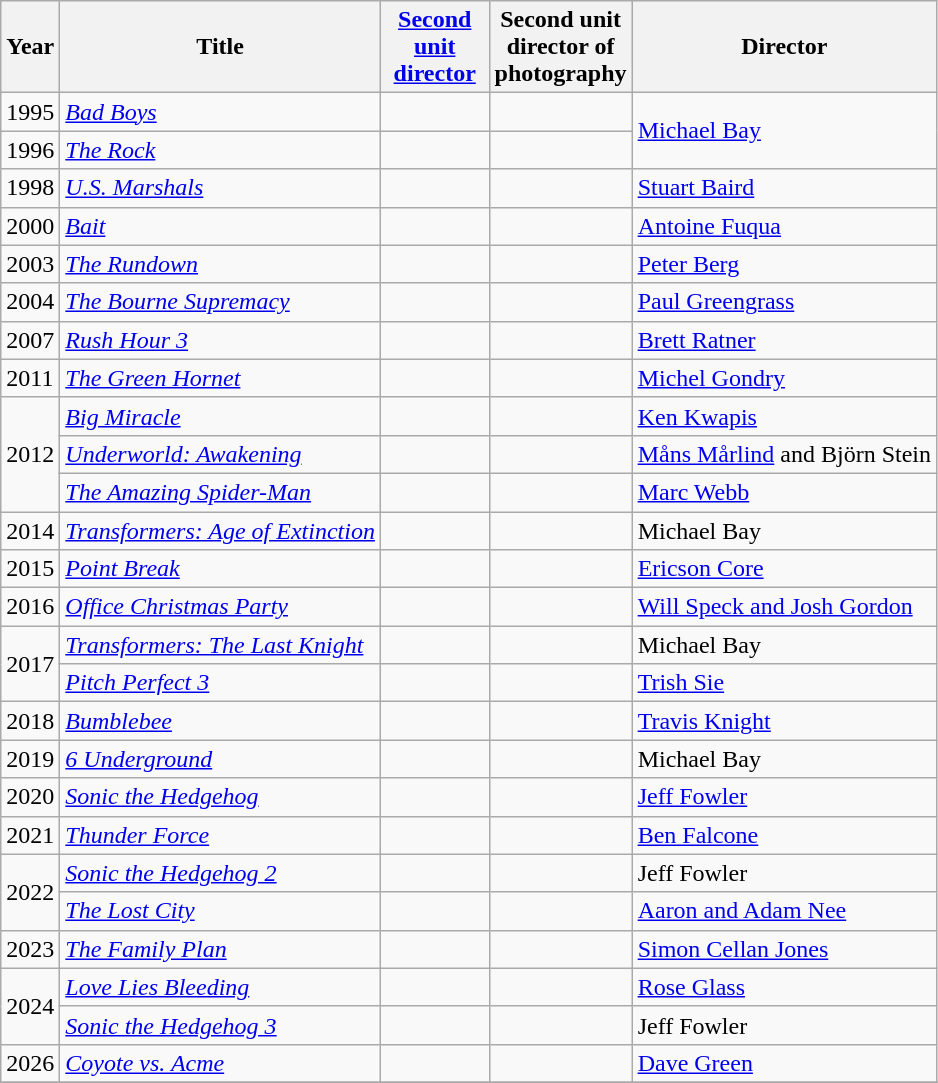<table class="wikitable sortable" border="1">
<tr>
<th>Year</th>
<th>Title</th>
<th width="65"><a href='#'>Second unit director</a></th>
<th width="65">Second unit director of photography</th>
<th>Director</th>
</tr>
<tr>
<td>1995</td>
<td><em><a href='#'>Bad Boys</a></em></td>
<td></td>
<td></td>
<td rowspan="2"><a href='#'>Michael Bay</a></td>
</tr>
<tr>
<td>1996</td>
<td><em><a href='#'>The Rock</a></em></td>
<td></td>
<td></td>
</tr>
<tr>
<td>1998</td>
<td><em><a href='#'>U.S. Marshals</a></em></td>
<td></td>
<td></td>
<td><a href='#'>Stuart Baird</a></td>
</tr>
<tr>
<td>2000</td>
<td><em><a href='#'>Bait</a></em></td>
<td></td>
<td></td>
<td><a href='#'>Antoine Fuqua</a></td>
</tr>
<tr>
<td>2003</td>
<td><em><a href='#'>The Rundown</a></em></td>
<td></td>
<td></td>
<td><a href='#'>Peter Berg</a></td>
</tr>
<tr>
<td>2004</td>
<td><em><a href='#'>The Bourne Supremacy</a></em></td>
<td></td>
<td></td>
<td><a href='#'>Paul Greengrass</a></td>
</tr>
<tr>
<td>2007</td>
<td><em><a href='#'>Rush Hour 3</a></em></td>
<td></td>
<td></td>
<td><a href='#'>Brett Ratner</a></td>
</tr>
<tr>
<td>2011</td>
<td><em><a href='#'>The Green Hornet</a></em></td>
<td></td>
<td></td>
<td><a href='#'>Michel Gondry</a></td>
</tr>
<tr>
<td rowspan="3">2012</td>
<td><em><a href='#'>Big Miracle</a></em></td>
<td></td>
<td></td>
<td><a href='#'>Ken Kwapis</a></td>
</tr>
<tr>
<td><em><a href='#'>Underworld: Awakening</a></em></td>
<td></td>
<td></td>
<td><a href='#'>Måns Mårlind</a> and Björn Stein</td>
</tr>
<tr>
<td><em><a href='#'>The Amazing Spider-Man</a></em></td>
<td></td>
<td></td>
<td><a href='#'>Marc Webb</a></td>
</tr>
<tr>
<td>2014</td>
<td><em><a href='#'>Transformers: Age of Extinction</a></em></td>
<td></td>
<td></td>
<td>Michael Bay</td>
</tr>
<tr>
<td>2015</td>
<td><em><a href='#'>Point Break</a></em></td>
<td></td>
<td></td>
<td><a href='#'>Ericson Core</a></td>
</tr>
<tr>
<td>2016</td>
<td><em><a href='#'>Office Christmas Party</a></em></td>
<td></td>
<td></td>
<td><a href='#'>Will Speck and Josh Gordon</a></td>
</tr>
<tr>
<td rowspan="2">2017</td>
<td><em><a href='#'>Transformers: The Last Knight</a></em></td>
<td></td>
<td></td>
<td>Michael Bay</td>
</tr>
<tr>
<td><em><a href='#'>Pitch Perfect 3</a></em></td>
<td></td>
<td></td>
<td><a href='#'>Trish Sie</a></td>
</tr>
<tr>
<td>2018</td>
<td><em><a href='#'>Bumblebee</a></em></td>
<td></td>
<td></td>
<td><a href='#'>Travis Knight</a></td>
</tr>
<tr>
<td>2019</td>
<td><em><a href='#'>6 Underground</a></em></td>
<td></td>
<td></td>
<td>Michael Bay</td>
</tr>
<tr>
<td>2020</td>
<td><em><a href='#'>Sonic the Hedgehog</a></em></td>
<td></td>
<td></td>
<td><a href='#'>Jeff Fowler</a></td>
</tr>
<tr>
<td>2021</td>
<td><em><a href='#'>Thunder Force</a></em></td>
<td></td>
<td></td>
<td><a href='#'>Ben Falcone</a></td>
</tr>
<tr>
<td rowspan="2">2022</td>
<td><em><a href='#'>Sonic the Hedgehog 2</a></em></td>
<td></td>
<td></td>
<td>Jeff Fowler</td>
</tr>
<tr>
<td><em><a href='#'>The Lost City</a></em></td>
<td></td>
<td></td>
<td><a href='#'>Aaron and Adam Nee</a></td>
</tr>
<tr>
<td>2023</td>
<td><em><a href='#'>The Family Plan</a></em></td>
<td></td>
<td></td>
<td><a href='#'>Simon Cellan Jones</a></td>
</tr>
<tr>
<td rowspan="2">2024</td>
<td><em><a href='#'>Love Lies Bleeding</a></em></td>
<td></td>
<td></td>
<td><a href='#'>Rose Glass</a></td>
</tr>
<tr>
<td><em><a href='#'>Sonic the Hedgehog 3</a></em></td>
<td></td>
<td></td>
<td>Jeff Fowler</td>
</tr>
<tr>
<td>2026</td>
<td><em><a href='#'>Coyote vs. Acme</a></em></td>
<td></td>
<td></td>
<td><a href='#'>Dave Green</a></td>
</tr>
<tr>
</tr>
</table>
